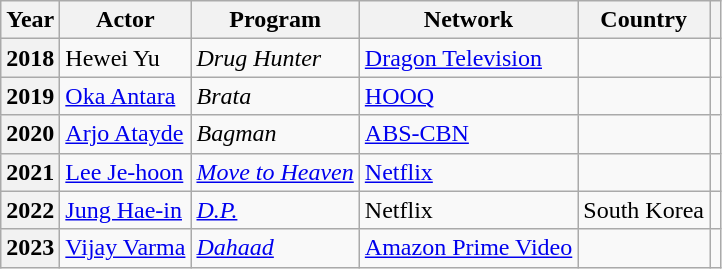<table class="wikitable plainrowheaders">
<tr>
<th>Year</th>
<th>Actor</th>
<th>Program</th>
<th>Network</th>
<th>Country</th>
<th></th>
</tr>
<tr>
<th scope="row">2018</th>
<td>Hewei Yu</td>
<td><em>Drug Hunter</em></td>
<td><a href='#'>Dragon Television</a></td>
<td></td>
<td align="center"></td>
</tr>
<tr>
<th scope="row">2019</th>
<td><a href='#'>Oka Antara</a></td>
<td><em>Brata</em></td>
<td><a href='#'>HOOQ</a></td>
<td></td>
<td align="center"></td>
</tr>
<tr>
<th scope="row">2020</th>
<td><a href='#'>Arjo Atayde</a></td>
<td><em>Bagman</em></td>
<td><a href='#'>ABS-CBN</a></td>
<td></td>
<td align="center"></td>
</tr>
<tr>
<th scope="row">2021</th>
<td><a href='#'>Lee Je-hoon</a></td>
<td><em><a href='#'>Move to Heaven</a></em></td>
<td><a href='#'>Netflix</a></td>
<td></td>
<td align="center"></td>
</tr>
<tr>
<th scope="row">2022</th>
<td><a href='#'>Jung Hae-in</a></td>
<td><em><a href='#'>D.P.</a></em></td>
<td>Netflix</td>
<td> South Korea</td>
<td align="center"></td>
</tr>
<tr>
<th scope="row">2023</th>
<td><a href='#'>Vijay Varma</a></td>
<td><em><a href='#'>Dahaad</a></em></td>
<td><a href='#'>Amazon Prime Video</a></td>
<td></td>
<td align="center"></td>
</tr>
</table>
